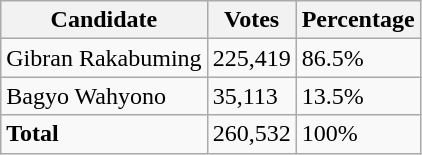<table class="wikitable">
<tr>
<th>Candidate</th>
<th>Votes</th>
<th>Percentage</th>
</tr>
<tr>
<td>Gibran Rakabuming</td>
<td>225,419</td>
<td>86.5%</td>
</tr>
<tr>
<td>Bagyo Wahyono</td>
<td>35,113</td>
<td>13.5%</td>
</tr>
<tr>
<td><strong>Total</strong></td>
<td>260,532</td>
<td>100%</td>
</tr>
</table>
